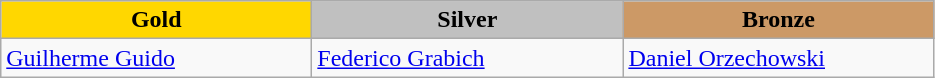<table class="wikitable" style="text-align:left">
<tr align="center">
<td width=200 bgcolor=gold><strong>Gold</strong></td>
<td width=200 bgcolor=silver><strong>Silver</strong></td>
<td width=200 bgcolor=CC9966><strong>Bronze</strong></td>
</tr>
<tr>
<td><a href='#'>Guilherme Guido</a><br><em></em></td>
<td><a href='#'>Federico Grabich</a><br><em></em></td>
<td><a href='#'>Daniel Orzechowski</a><br><em></em></td>
</tr>
</table>
